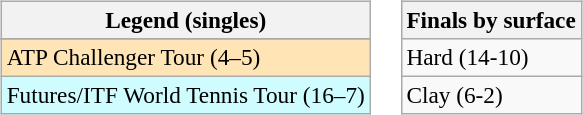<table>
<tr valign=top>
<td><br><table class=wikitable style=font-size:97%>
<tr>
<th>Legend (singles)</th>
</tr>
<tr bgcolor=e5d1cb>
</tr>
<tr bgcolor=moccasin>
<td>ATP Challenger Tour (4–5)</td>
</tr>
<tr bgcolor=cffcff>
<td>Futures/ITF World Tennis Tour (16–7)</td>
</tr>
</table>
</td>
<td><br><table class=wikitable style=font-size:97%>
<tr>
<th>Finals by surface</th>
</tr>
<tr>
<td>Hard (14-10)</td>
</tr>
<tr>
<td>Clay (6-2)</td>
</tr>
</table>
</td>
</tr>
</table>
